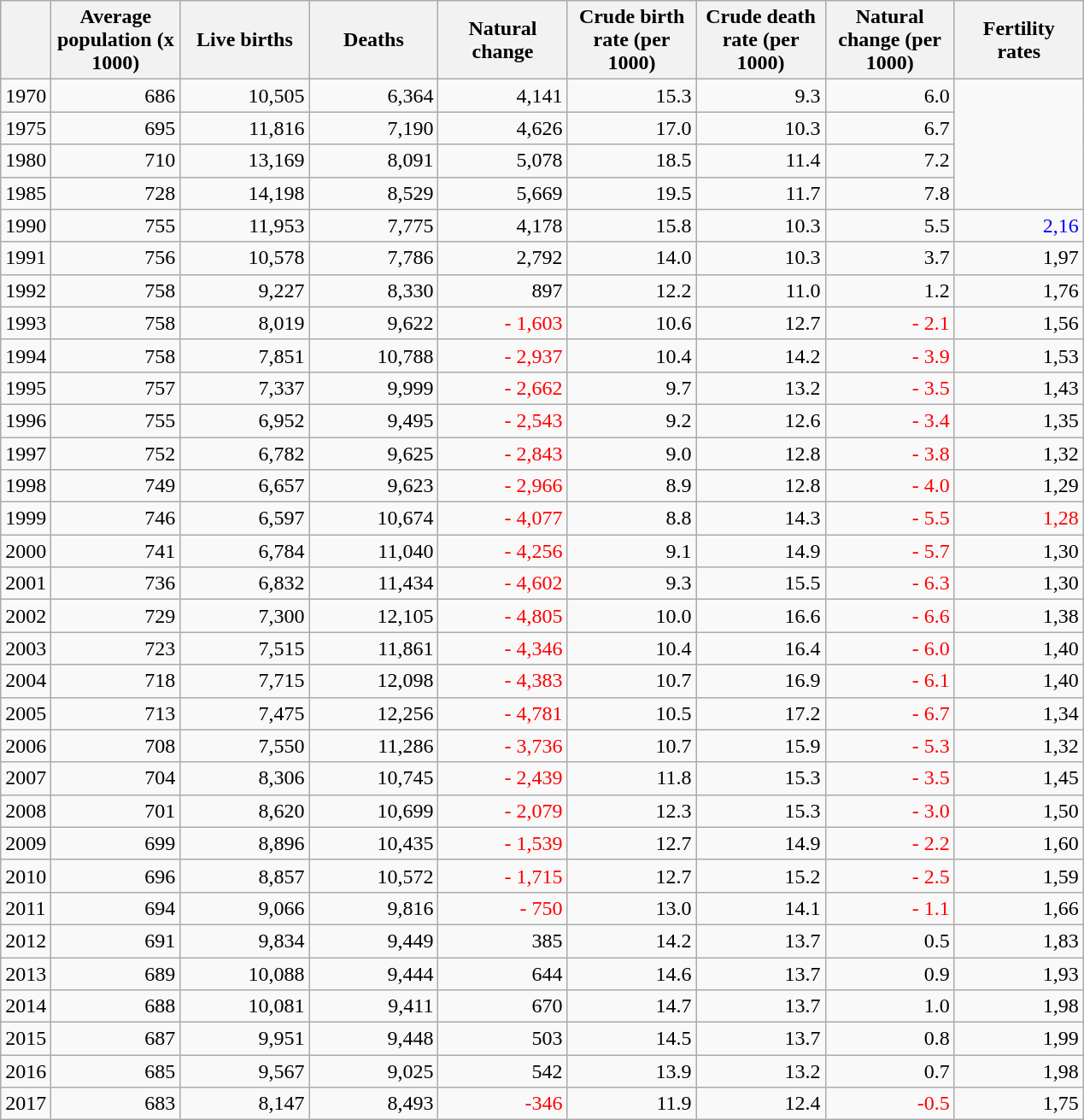<table class="sortable wikitable">
<tr>
<th></th>
<th style="width:70pt;">Average population (x 1000)</th>
<th style="width:70pt;">Live births</th>
<th style="width:70pt;">Deaths</th>
<th style="width:70pt;">Natural change</th>
<th style="width:70pt;">Crude birth rate (per 1000)</th>
<th style="width:70pt;">Crude death rate (per 1000)</th>
<th style="width:70pt;">Natural change (per 1000)</th>
<th style="width:70pt;">Fertility rates</th>
</tr>
<tr>
<td>1970</td>
<td style="text-align:right;">686</td>
<td style="text-align:right;">10,505</td>
<td style="text-align:right;">6,364</td>
<td style="text-align:right;">4,141</td>
<td style="text-align:right;">15.3</td>
<td style="text-align:right;">9.3</td>
<td style="text-align:right;">6.0</td>
</tr>
<tr>
<td>1975</td>
<td style="text-align:right;">695</td>
<td style="text-align:right;">11,816</td>
<td style="text-align:right;">7,190</td>
<td style="text-align:right;">4,626</td>
<td style="text-align:right;">17.0</td>
<td style="text-align:right;">10.3</td>
<td style="text-align:right;">6.7</td>
</tr>
<tr>
<td>1980</td>
<td style="text-align:right;">710</td>
<td style="text-align:right;">13,169</td>
<td style="text-align:right;">8,091</td>
<td style="text-align:right;">5,078</td>
<td style="text-align:right;">18.5</td>
<td style="text-align:right;">11.4</td>
<td style="text-align:right;">7.2</td>
</tr>
<tr>
<td>1985</td>
<td style="text-align:right;">728</td>
<td style="text-align:right;">14,198</td>
<td style="text-align:right;">8,529</td>
<td style="text-align:right;">5,669</td>
<td style="text-align:right;">19.5</td>
<td style="text-align:right;">11.7</td>
<td style="text-align:right;">7.8</td>
</tr>
<tr>
<td>1990</td>
<td style="text-align:right;">755</td>
<td style="text-align:right;">11,953</td>
<td style="text-align:right;">7,775</td>
<td style="text-align:right;">4,178</td>
<td style="text-align:right;">15.8</td>
<td style="text-align:right;">10.3</td>
<td style="text-align:right;">5.5</td>
<td style="text-align:right; color:blue;">2,16</td>
</tr>
<tr>
<td>1991</td>
<td style="text-align:right;">756</td>
<td style="text-align:right;">10,578</td>
<td style="text-align:right;">7,786</td>
<td style="text-align:right;">2,792</td>
<td style="text-align:right;">14.0</td>
<td style="text-align:right;">10.3</td>
<td style="text-align:right;">3.7</td>
<td style="text-align:right;">1,97</td>
</tr>
<tr>
<td>1992</td>
<td style="text-align:right;">758</td>
<td style="text-align:right;">9,227</td>
<td style="text-align:right;">8,330</td>
<td style="text-align:right;">897</td>
<td style="text-align:right;">12.2</td>
<td style="text-align:right;">11.0</td>
<td style="text-align:right;">1.2</td>
<td style="text-align:right;">1,76</td>
</tr>
<tr>
<td>1993</td>
<td style="text-align:right;">758</td>
<td style="text-align:right;">8,019</td>
<td style="text-align:right;">9,622</td>
<td style="text-align:right; color:red;">- 1,603</td>
<td style="text-align:right;">10.6</td>
<td style="text-align:right;">12.7</td>
<td style="text-align:right; color:red;">- 2.1</td>
<td style="text-align:right;">1,56</td>
</tr>
<tr>
<td>1994</td>
<td style="text-align:right;">758</td>
<td style="text-align:right;">7,851</td>
<td style="text-align:right;">10,788</td>
<td style="text-align:right; color:red;">- 2,937</td>
<td style="text-align:right;">10.4</td>
<td style="text-align:right;">14.2</td>
<td style="text-align:right; color:red;">- 3.9</td>
<td style="text-align:right;">1,53</td>
</tr>
<tr>
<td>1995</td>
<td style="text-align:right;">757</td>
<td style="text-align:right;">7,337</td>
<td style="text-align:right;">9,999</td>
<td style="text-align:right; color:red;">- 2,662</td>
<td style="text-align:right;">9.7</td>
<td style="text-align:right;">13.2</td>
<td style="text-align:right; color:red;">- 3.5</td>
<td style="text-align:right;">1,43</td>
</tr>
<tr>
<td>1996</td>
<td style="text-align:right;">755</td>
<td style="text-align:right;">6,952</td>
<td style="text-align:right;">9,495</td>
<td style="text-align:right; color:red;">- 2,543</td>
<td style="text-align:right;">9.2</td>
<td style="text-align:right;">12.6</td>
<td style="text-align:right; color:red;">- 3.4</td>
<td style="text-align:right;">1,35</td>
</tr>
<tr>
<td>1997</td>
<td style="text-align:right;">752</td>
<td style="text-align:right;">6,782</td>
<td style="text-align:right;">9,625</td>
<td style="text-align:right; color:red;">- 2,843</td>
<td style="text-align:right;">9.0</td>
<td style="text-align:right;">12.8</td>
<td style="text-align:right; color:red;">- 3.8</td>
<td style="text-align:right;">1,32</td>
</tr>
<tr>
<td>1998</td>
<td style="text-align:right;">749</td>
<td style="text-align:right;">6,657</td>
<td style="text-align:right;">9,623</td>
<td style="text-align:right; color:red;">- 2,966</td>
<td style="text-align:right;">8.9</td>
<td style="text-align:right;">12.8</td>
<td style="text-align:right; color:red;">- 4.0</td>
<td style="text-align:right;">1,29</td>
</tr>
<tr>
<td>1999</td>
<td style="text-align:right;">746</td>
<td style="text-align:right;">6,597</td>
<td style="text-align:right;">10,674</td>
<td style="text-align:right; color:red;">- 4,077</td>
<td style="text-align:right;">8.8</td>
<td style="text-align:right;">14.3</td>
<td style="text-align:right; color:red;">- 5.5</td>
<td style="text-align:right; color:red;">1,28</td>
</tr>
<tr>
<td>2000</td>
<td style="text-align:right;">741</td>
<td style="text-align:right;">6,784</td>
<td style="text-align:right;">11,040</td>
<td style="text-align:right; color:red;">- 4,256</td>
<td style="text-align:right;">9.1</td>
<td style="text-align:right;">14.9</td>
<td style="text-align:right; color:red;">- 5.7</td>
<td style="text-align:right;">1,30</td>
</tr>
<tr>
<td>2001</td>
<td style="text-align:right;">736</td>
<td style="text-align:right;">6,832</td>
<td style="text-align:right;">11,434</td>
<td style="text-align:right; color:red;">- 4,602</td>
<td style="text-align:right;">9.3</td>
<td style="text-align:right;">15.5</td>
<td style="text-align:right; color:red;">- 6.3</td>
<td style="text-align:right;">1,30</td>
</tr>
<tr>
<td>2002</td>
<td style="text-align:right;">729</td>
<td style="text-align:right;">7,300</td>
<td style="text-align:right;">12,105</td>
<td style="text-align:right; color:red;">- 4,805</td>
<td style="text-align:right;">10.0</td>
<td style="text-align:right;">16.6</td>
<td style="text-align:right; color:red;">- 6.6</td>
<td style="text-align:right;">1,38</td>
</tr>
<tr>
<td>2003</td>
<td style="text-align:right;">723</td>
<td style="text-align:right;">7,515</td>
<td style="text-align:right;">11,861</td>
<td style="text-align:right; color:red;">- 4,346</td>
<td style="text-align:right;">10.4</td>
<td style="text-align:right;">16.4</td>
<td style="text-align:right; color:red;">- 6.0</td>
<td style="text-align:right;">1,40</td>
</tr>
<tr>
<td>2004</td>
<td style="text-align:right;">718</td>
<td style="text-align:right;">7,715</td>
<td style="text-align:right;">12,098</td>
<td style="text-align:right; color:red;">- 4,383</td>
<td style="text-align:right;">10.7</td>
<td style="text-align:right;">16.9</td>
<td style="text-align:right; color:red;">- 6.1</td>
<td style="text-align:right;">1,40</td>
</tr>
<tr>
<td>2005</td>
<td style="text-align:right;">713</td>
<td style="text-align:right;">7,475</td>
<td style="text-align:right;">12,256</td>
<td style="text-align:right; color:red;">- 4,781</td>
<td style="text-align:right;">10.5</td>
<td style="text-align:right;">17.2</td>
<td style="text-align:right; color:red;">- 6.7</td>
<td style="text-align:right;">1,34</td>
</tr>
<tr>
<td>2006</td>
<td style="text-align:right;">708</td>
<td style="text-align:right;">7,550</td>
<td style="text-align:right;">11,286</td>
<td style="text-align:right; color:red;">- 3,736</td>
<td style="text-align:right;">10.7</td>
<td style="text-align:right;">15.9</td>
<td style="text-align:right; color:red;">- 5.3</td>
<td style="text-align:right;">1,32</td>
</tr>
<tr>
<td>2007</td>
<td style="text-align:right;">704</td>
<td style="text-align:right;">8,306</td>
<td style="text-align:right;">10,745</td>
<td style="text-align:right; color:red;">- 2,439</td>
<td style="text-align:right;">11.8</td>
<td style="text-align:right;">15.3</td>
<td style="text-align:right; color:red;">- 3.5</td>
<td style="text-align:right;">1,45</td>
</tr>
<tr>
<td>2008</td>
<td style="text-align:right;">701</td>
<td style="text-align:right;">8,620</td>
<td style="text-align:right;">10,699</td>
<td style="text-align:right; color:red;">- 2,079</td>
<td style="text-align:right;">12.3</td>
<td style="text-align:right;">15.3</td>
<td style="text-align:right; color:red;">- 3.0</td>
<td style="text-align:right;">1,50</td>
</tr>
<tr>
<td>2009</td>
<td style="text-align:right;">699</td>
<td style="text-align:right;">8,896</td>
<td style="text-align:right;">10,435</td>
<td style="text-align:right; color:red;">- 1,539</td>
<td style="text-align:right;">12.7</td>
<td style="text-align:right;">14.9</td>
<td style="text-align:right; color:red;">- 2.2</td>
<td style="text-align:right;">1,60</td>
</tr>
<tr>
<td>2010</td>
<td style="text-align:right;">696</td>
<td style="text-align:right;">8,857</td>
<td style="text-align:right;">10,572</td>
<td style="text-align:right; color:red;">- 1,715</td>
<td style="text-align:right;">12.7</td>
<td style="text-align:right;">15.2</td>
<td style="text-align:right; color:red;">- 2.5</td>
<td style="text-align:right;">1,59</td>
</tr>
<tr>
<td>2011</td>
<td style="text-align:right;">694</td>
<td style="text-align:right;">9,066</td>
<td style="text-align:right;">9,816</td>
<td style="text-align:right; color:red;">- 750</td>
<td style="text-align:right;">13.0</td>
<td style="text-align:right;">14.1</td>
<td style="text-align:right; color:red;">- 1.1</td>
<td style="text-align:right;">1,66</td>
</tr>
<tr>
<td>2012</td>
<td style="text-align:right;">691</td>
<td style="text-align:right;">9,834</td>
<td style="text-align:right;">9,449</td>
<td style="text-align:right;">385</td>
<td style="text-align:right;">14.2</td>
<td style="text-align:right;">13.7</td>
<td style="text-align:right;">0.5</td>
<td style="text-align:right;">1,83</td>
</tr>
<tr>
<td>2013</td>
<td style="text-align:right;">689</td>
<td style="text-align:right;">10,088</td>
<td style="text-align:right;">9,444</td>
<td style="text-align:right;">644</td>
<td style="text-align:right;">14.6</td>
<td style="text-align:right;">13.7</td>
<td style="text-align:right;">0.9</td>
<td style="text-align:right;">1,93</td>
</tr>
<tr>
<td>2014</td>
<td style="text-align:right;">688</td>
<td style="text-align:right;">10,081</td>
<td style="text-align:right;">9,411</td>
<td style="text-align:right;">670</td>
<td style="text-align:right;">14.7</td>
<td style="text-align:right;">13.7</td>
<td style="text-align:right;">1.0</td>
<td style="text-align:right;">1,98</td>
</tr>
<tr>
<td>2015</td>
<td style="text-align:right;">687</td>
<td style="text-align:right;">9,951</td>
<td style="text-align:right;">9,448</td>
<td style="text-align:right;">503</td>
<td style="text-align:right;">14.5</td>
<td style="text-align:right;">13.7</td>
<td style="text-align:right;">0.8</td>
<td style="text-align:right;">1,99</td>
</tr>
<tr>
<td>2016</td>
<td style="text-align:right;">685</td>
<td style="text-align:right;">9,567</td>
<td style="text-align:right;">9,025</td>
<td style="text-align:right;">542</td>
<td style="text-align:right;">13.9</td>
<td style="text-align:right;">13.2</td>
<td style="text-align:right;">0.7</td>
<td style="text-align:right;">1,98</td>
</tr>
<tr>
<td>2017</td>
<td style="text-align:right;">683</td>
<td style="text-align:right;">8,147</td>
<td style="text-align:right;">8,493</td>
<td style="text-align:right; color:red;">-346</td>
<td style="text-align:right;">11.9</td>
<td style="text-align:right;">12.4</td>
<td style="text-align:right; color:red;">-0.5</td>
<td style="text-align:right;">1,75</td>
</tr>
</table>
